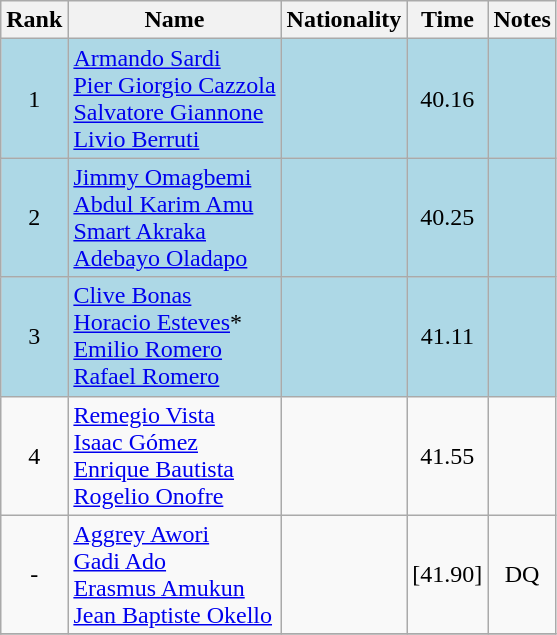<table class="wikitable sortable" style="text-align:center">
<tr>
<th>Rank</th>
<th>Name</th>
<th>Nationality</th>
<th>Time</th>
<th>Notes</th>
</tr>
<tr bgcolor=lightblue>
<td>1</td>
<td align=left><a href='#'>Armando Sardi</a><br><a href='#'>Pier Giorgio Cazzola</a><br><a href='#'>Salvatore Giannone</a><br><a href='#'>Livio Berruti</a></td>
<td align=left></td>
<td>40.16</td>
<td></td>
</tr>
<tr bgcolor=lightblue>
<td>2</td>
<td align=left><a href='#'>Jimmy Omagbemi</a><br><a href='#'>Abdul Karim Amu</a><br><a href='#'>Smart Akraka</a><br><a href='#'>Adebayo Oladapo</a></td>
<td align=left></td>
<td>40.25</td>
<td></td>
</tr>
<tr bgcolor=lightblue>
<td>3</td>
<td align=left><a href='#'>Clive Bonas</a><br><a href='#'>Horacio Esteves</a>*<br><a href='#'>Emilio Romero</a><br><a href='#'>Rafael Romero</a></td>
<td align=left></td>
<td>41.11</td>
<td></td>
</tr>
<tr>
<td>4</td>
<td align=left><a href='#'>Remegio Vista</a><br><a href='#'>Isaac Gómez</a><br><a href='#'>Enrique Bautista</a><br><a href='#'>Rogelio Onofre</a></td>
<td align=left></td>
<td>41.55</td>
<td></td>
</tr>
<tr>
<td>-</td>
<td align=left><a href='#'>Aggrey Awori</a><br><a href='#'>Gadi Ado</a><br><a href='#'>Erasmus Amukun</a><br><a href='#'>Jean Baptiste Okello</a></td>
<td align=left></td>
<td>[41.90]</td>
<td>DQ</td>
</tr>
<tr>
</tr>
</table>
